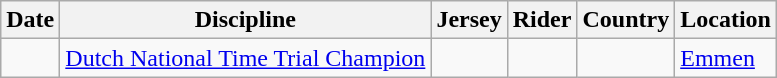<table class="wikitable">
<tr>
<th>Date</th>
<th>Discipline</th>
<th>Jersey</th>
<th>Rider</th>
<th>Country</th>
<th>Location</th>
</tr>
<tr>
<td></td>
<td><a href='#'>Dutch National Time Trial Champion</a></td>
<td></td>
<td></td>
<td></td>
<td><a href='#'>Emmen</a></td>
</tr>
</table>
